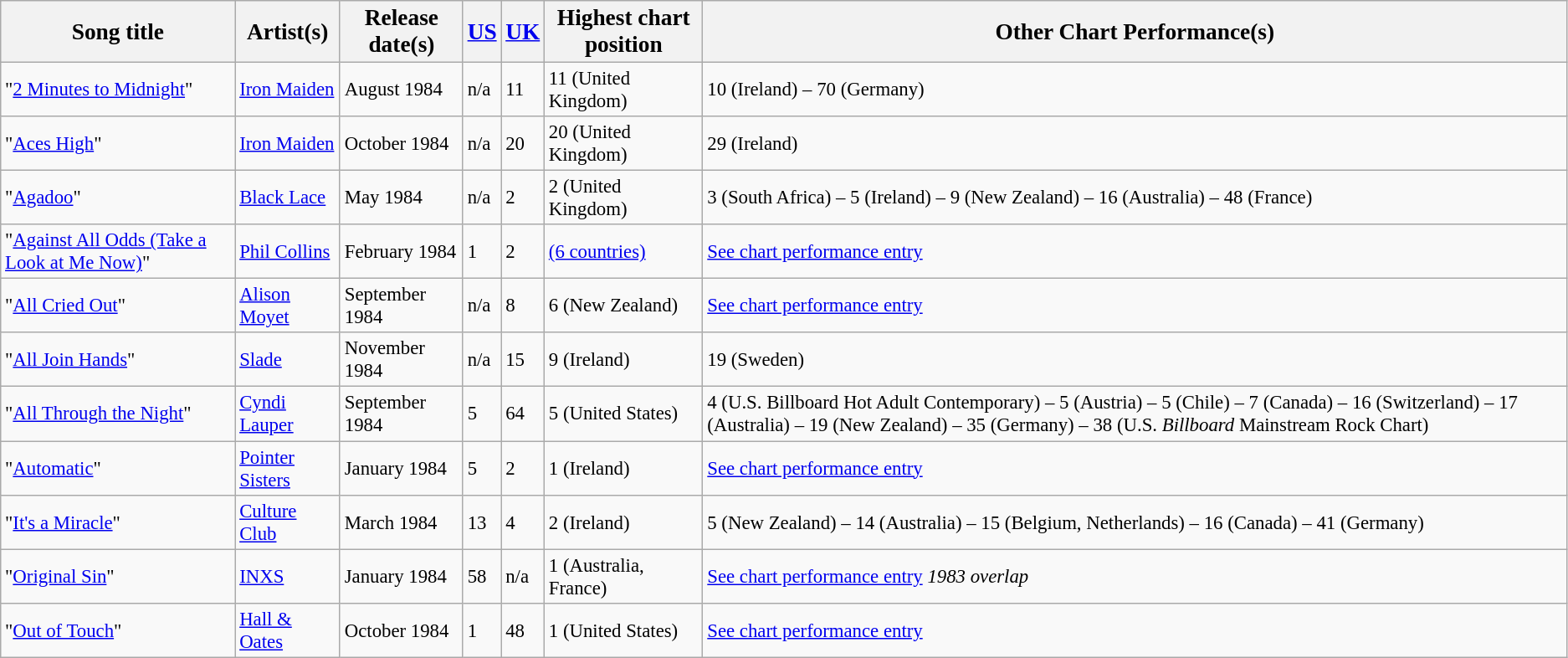<table class="wikitable sortable" style="font-size:95%;">
<tr>
<th><big>Song title</big></th>
<th><big>Artist(s)</big></th>
<th><big>Release date(s)</big></th>
<th><big><a href='#'>US</a></big></th>
<th><big><a href='#'>UK</a></big></th>
<th><big>Highest chart position</big></th>
<th><big>Other Chart Performance(s)</big></th>
</tr>
<tr>
<td>"<a href='#'>2 Minutes to Midnight</a>"</td>
<td><a href='#'>Iron Maiden</a></td>
<td>August 1984</td>
<td>n/a</td>
<td>11</td>
<td>11 (United Kingdom)</td>
<td>10 (Ireland) – 70 (Germany)</td>
</tr>
<tr>
<td>"<a href='#'>Aces High</a>"</td>
<td><a href='#'>Iron Maiden</a></td>
<td>October 1984</td>
<td>n/a</td>
<td>20</td>
<td>20 (United Kingdom)</td>
<td>29 (Ireland)</td>
</tr>
<tr>
<td>"<a href='#'>Agadoo</a>"</td>
<td><a href='#'>Black Lace</a></td>
<td>May 1984</td>
<td>n/a</td>
<td>2</td>
<td>2 (United Kingdom)</td>
<td>3 (South Africa) – 5 (Ireland) – 9 (New Zealand) – 16 (Australia) – 48 (France)</td>
</tr>
<tr>
<td>"<a href='#'>Against All Odds (Take a Look at Me Now)</a>"</td>
<td><a href='#'>Phil Collins</a></td>
<td>February 1984</td>
<td>1</td>
<td>2</td>
<td><a href='#'>(6 countries)</a></td>
<td><a href='#'>See chart performance entry</a></td>
</tr>
<tr>
<td>"<a href='#'>All Cried Out</a>"</td>
<td><a href='#'>Alison Moyet</a></td>
<td>September 1984</td>
<td>n/a</td>
<td>8</td>
<td>6 (New Zealand)</td>
<td><a href='#'>See chart performance entry</a></td>
</tr>
<tr>
<td>"<a href='#'>All Join Hands</a>"</td>
<td><a href='#'>Slade</a></td>
<td>November 1984</td>
<td>n/a</td>
<td>15</td>
<td>9 (Ireland)</td>
<td>19 (Sweden)</td>
</tr>
<tr>
<td>"<a href='#'>All Through the Night</a>"</td>
<td><a href='#'>Cyndi Lauper</a></td>
<td>September 1984</td>
<td>5</td>
<td>64</td>
<td>5 (United States)</td>
<td>4 (U.S. Billboard Hot Adult Contemporary) – 5 (Austria) – 5 (Chile) – 7 (Canada) – 16 (Switzerland) – 17 (Australia) – 19 (New Zealand) – 35 (Germany) – 38 (U.S. <em>Billboard</em> Mainstream Rock Chart)</td>
</tr>
<tr>
<td>"<a href='#'>Automatic</a>"</td>
<td><a href='#'>Pointer Sisters</a></td>
<td>January 1984</td>
<td>5</td>
<td>2</td>
<td>1 (Ireland)</td>
<td><a href='#'>See chart performance entry</a></td>
</tr>
<tr>
<td>"<a href='#'>It's a Miracle</a>"</td>
<td><a href='#'>Culture Club</a></td>
<td>March 1984</td>
<td>13</td>
<td>4</td>
<td>2 (Ireland)</td>
<td>5 (New Zealand) – 14 (Australia) – 15 (Belgium, Netherlands) – 16 (Canada) – 41 (Germany)</td>
</tr>
<tr>
<td>"<a href='#'>Original Sin</a>"</td>
<td><a href='#'>INXS</a></td>
<td>January 1984</td>
<td>58</td>
<td>n/a</td>
<td>1 (Australia, France)</td>
<td><a href='#'>See chart performance entry</a> <em>1983 overlap</em></td>
</tr>
<tr>
<td>"<a href='#'>Out of Touch</a>"</td>
<td><a href='#'>Hall & Oates</a></td>
<td>October 1984</td>
<td>1</td>
<td>48</td>
<td>1 (United States)</td>
<td><a href='#'>See chart performance entry</a></td>
</tr>
</table>
